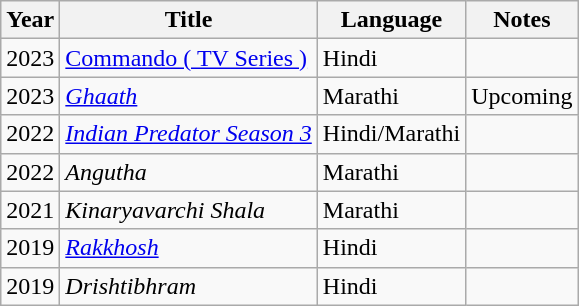<table class="wikitable sortable">
<tr>
<th>Year</th>
<th>Title</th>
<th>Language</th>
<th>Notes</th>
</tr>
<tr>
<td>2023</td>
<td><a href='#'>Commando ( TV Series )</a></td>
<td>Hindi</td>
<td></td>
</tr>
<tr>
<td>2023</td>
<td><em><a href='#'>Ghaath</a></em></td>
<td>Marathi</td>
<td>Upcoming</td>
</tr>
<tr>
<td>2022</td>
<td><em><a href='#'>Indian Predator Season 3</a></em></td>
<td>Hindi/Marathi</td>
<td></td>
</tr>
<tr>
<td>2022</td>
<td><em>Angutha</em></td>
<td>Marathi</td>
<td></td>
</tr>
<tr>
<td>2021</td>
<td><em>Kinaryavarchi Shala</em></td>
<td>Marathi</td>
<td></td>
</tr>
<tr>
<td>2019</td>
<td><em><a href='#'>Rakkhosh</a></em></td>
<td>Hindi</td>
<td></td>
</tr>
<tr>
<td>2019</td>
<td><em>Drishtibhram</em></td>
<td>Hindi</td>
<td></td>
</tr>
</table>
